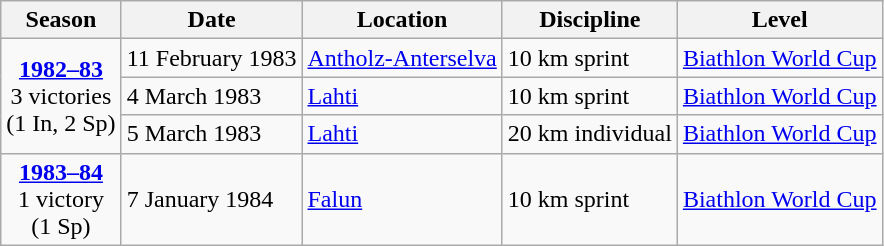<table class="wikitable">
<tr>
<th>Season</th>
<th>Date</th>
<th>Location</th>
<th>Discipline</th>
<th>Level</th>
</tr>
<tr>
<td rowspan="3" style="text-align:center;"><strong><a href='#'>1982–83</a></strong> <br> 3 victories <br> (1 In, 2 Sp)</td>
<td>11 February 1983</td>
<td> <a href='#'>Antholz-Anterselva</a></td>
<td>10 km sprint</td>
<td><a href='#'>Biathlon World Cup</a></td>
</tr>
<tr>
<td>4 March 1983</td>
<td> <a href='#'>Lahti</a></td>
<td>10 km sprint</td>
<td><a href='#'>Biathlon World Cup</a></td>
</tr>
<tr>
<td>5 March 1983</td>
<td> <a href='#'>Lahti</a></td>
<td>20 km individual</td>
<td><a href='#'>Biathlon World Cup</a></td>
</tr>
<tr>
<td rowspan="1" style="text-align:center;"><strong><a href='#'>1983–84</a></strong> <br> 1 victory <br> (1 Sp)</td>
<td>7 January 1984</td>
<td> <a href='#'>Falun</a></td>
<td>10 km sprint</td>
<td><a href='#'>Biathlon World Cup</a></td>
</tr>
</table>
